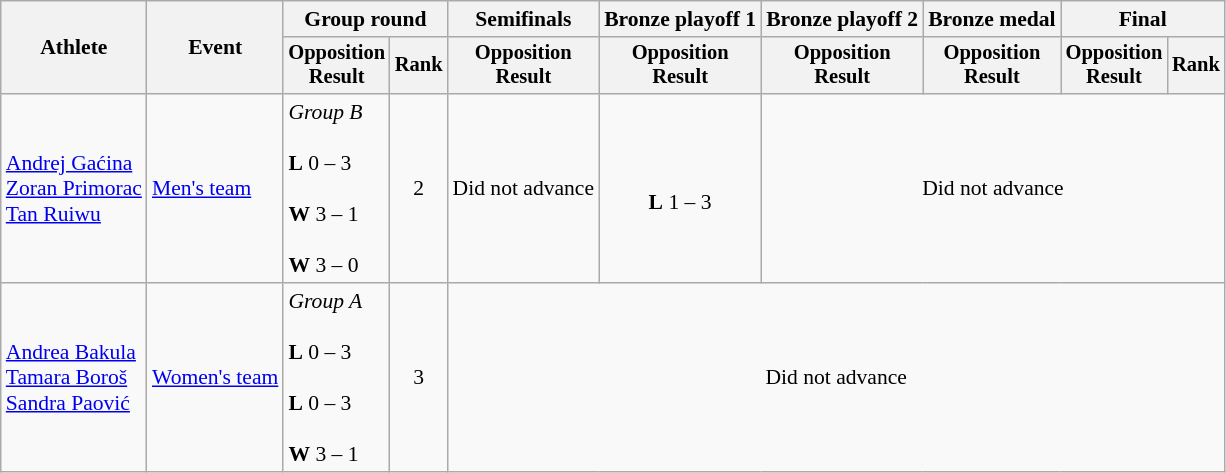<table class="wikitable" style="font-size:90%;">
<tr>
<th rowspan="2">Athlete</th>
<th rowspan="2">Event</th>
<th colspan="2">Group round</th>
<th>Semifinals</th>
<th>Bronze playoff 1</th>
<th>Bronze playoff 2</th>
<th>Bronze medal</th>
<th colspan=2>Final</th>
</tr>
<tr style="font-size:95%">
<th>Opposition<br>Result</th>
<th>Rank</th>
<th>Opposition<br>Result</th>
<th>Opposition<br>Result</th>
<th>Opposition<br>Result</th>
<th>Opposition<br>Result</th>
<th>Opposition<br>Result</th>
<th>Rank</th>
</tr>
<tr align=center>
<td align=left><a href='#'>Andrej Gaćina</a><br><a href='#'>Zoran Primorac</a><br><a href='#'>Tan Ruiwu</a></td>
<td align=left><a href='#'>Men's team</a></td>
<td align=left><em>Group B</em><br><br><strong>L</strong> 0 – 3<br><br><strong>W</strong> 3 – 1<br><br><strong>W</strong> 3 – 0</td>
<td>2</td>
<td>Did not advance</td>
<td><br><strong>L</strong> 1 – 3</td>
<td colspan=4>Did not advance</td>
</tr>
<tr align=center>
<td align=left><a href='#'>Andrea Bakula</a><br><a href='#'>Tamara Boroš</a><br><a href='#'>Sandra Paović</a></td>
<td align=left><a href='#'>Women's team</a></td>
<td align=left><em>Group A</em><br><br><strong>L</strong> 0 – 3<br><br><strong>L</strong> 0 – 3<br><br><strong>W</strong> 3 – 1</td>
<td>3</td>
<td colspan=6>Did not advance</td>
</tr>
</table>
